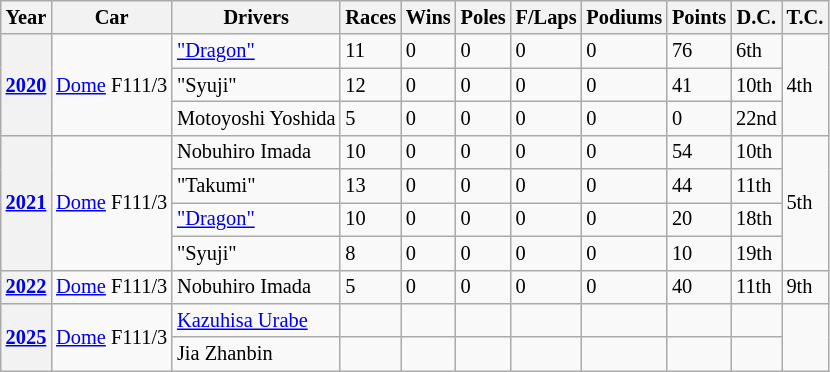<table class="wikitable" style="font-size:85%">
<tr>
<th>Year</th>
<th>Car</th>
<th>Drivers</th>
<th>Races</th>
<th>Wins</th>
<th>Poles</th>
<th>F/Laps</th>
<th>Podiums</th>
<th>Points</th>
<th>D.C.</th>
<th>T.C.</th>
</tr>
<tr>
<th rowspan="3"><a href='#'>2020</a></th>
<td rowspan="3"><a href='#'>Dome</a> F111/3</td>
<td> <a href='#'>"Dragon"</a></td>
<td>11</td>
<td>0</td>
<td>0</td>
<td>0</td>
<td>0</td>
<td>76</td>
<td>6th</td>
<td rowspan="3">4th</td>
</tr>
<tr>
<td> "Syuji"</td>
<td>12</td>
<td>0</td>
<td>0</td>
<td>0</td>
<td>0</td>
<td>41</td>
<td>10th</td>
</tr>
<tr>
<td> Motoyoshi Yoshida</td>
<td>5</td>
<td>0</td>
<td>0</td>
<td>0</td>
<td>0</td>
<td>0</td>
<td>22nd</td>
</tr>
<tr>
<th rowspan="4"><a href='#'>2021</a></th>
<td rowspan="4"><a href='#'>Dome</a> F111/3</td>
<td> Nobuhiro Imada</td>
<td>10</td>
<td>0</td>
<td>0</td>
<td>0</td>
<td>0</td>
<td>54</td>
<td>10th</td>
<td rowspan="4">5th</td>
</tr>
<tr>
<td> "Takumi"</td>
<td>13</td>
<td>0</td>
<td>0</td>
<td>0</td>
<td>0</td>
<td>44</td>
<td>11th</td>
</tr>
<tr>
<td> <a href='#'>"Dragon"</a></td>
<td>10</td>
<td>0</td>
<td>0</td>
<td>0</td>
<td>0</td>
<td>20</td>
<td>18th</td>
</tr>
<tr>
<td> "Syuji"</td>
<td>8</td>
<td>0</td>
<td>0</td>
<td>0</td>
<td>0</td>
<td>10</td>
<td>19th</td>
</tr>
<tr>
<th><a href='#'>2022</a></th>
<td><a href='#'>Dome</a> F111/3</td>
<td> Nobuhiro Imada</td>
<td>5</td>
<td>0</td>
<td>0</td>
<td>0</td>
<td>0</td>
<td>40</td>
<td>11th</td>
<td>9th</td>
</tr>
<tr>
<th rowspan="2"><a href='#'>2025</a></th>
<td rowspan="2"><a href='#'>Dome</a> F111/3</td>
<td> <a href='#'>Kazuhisa Urabe</a></td>
<td></td>
<td></td>
<td></td>
<td></td>
<td></td>
<td></td>
<td></td>
<td rowspan="2"></td>
</tr>
<tr>
<td> Jia Zhanbin</td>
<td></td>
<td></td>
<td></td>
<td></td>
<td></td>
<td></td>
<td></td>
</tr>
</table>
